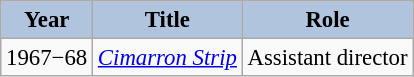<table class="wikitable" style="font-size:95%;">
<tr>
<th style="background:#B0C4DE;">Year</th>
<th style="background:#B0C4DE;">Title</th>
<th style="background:#B0C4DE;">Role</th>
</tr>
<tr>
<td>1967−68</td>
<td><em><a href='#'>Cimarron Strip</a></em></td>
<td>Assistant director</td>
</tr>
</table>
